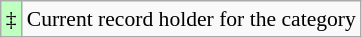<table class="wikitable" style="font-size:90%;">
<tr>
<td style="background-color:#BFFFC0">‡</td>
<td>Current record holder for the category</td>
</tr>
</table>
